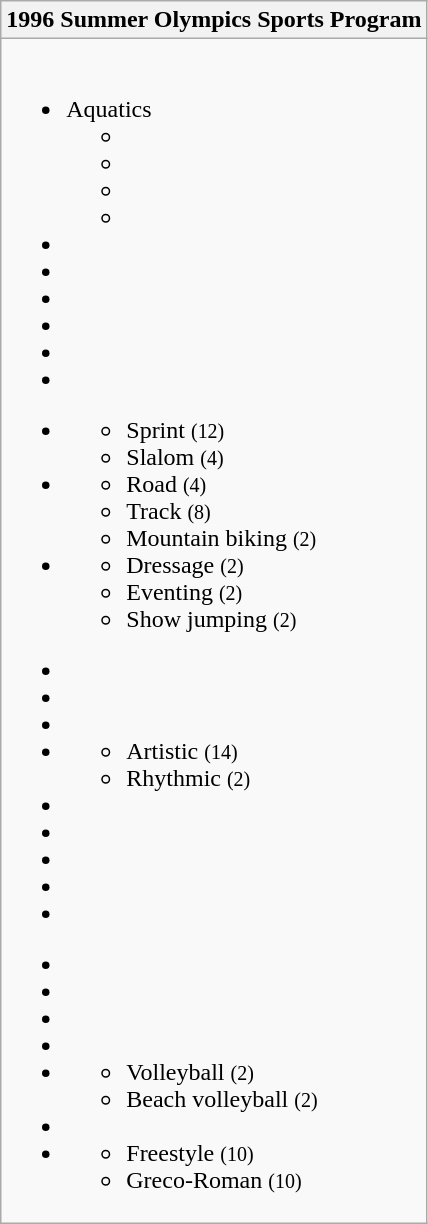<table class="wikitable">
<tr>
<th>1996 Summer Olympics Sports Program</th>
</tr>
<tr>
<td><br>
<ul><li>Aquatics<ul><li></li><li></li><li></li><li></li></ul></li><li></li><li></li><li></li><li></li><li></li><li></li></ul><ul><li><ul><li>Sprint <small>(12)</small></li><li>Slalom <small>(4)</small></li></ul></li><li><ul><li>Road <small>(4)</small></li><li>Track <small>(8)</small></li><li>Mountain biking <small>(2)</small></li></ul></li><li><ul><li>Dressage <small>(2)</small></li><li>Eventing <small>(2)</small></li><li>Show jumping <small>(2)</small></li></ul></li></ul><ul><li></li><li></li><li></li><li><ul><li>Artistic <small>(14)</small></li><li>Rhythmic <small>(2)</small></li></ul></li><li></li><li></li><li></li><li></li><li></li></ul><ul><li></li><li></li><li></li><li></li><li><ul><li>Volleyball <small>(2)</small></li><li>Beach volleyball <small>(2)</small></li></ul></li><li></li><li><ul><li>Freestyle <small>(10)</small></li><li>Greco-Roman <small>(10)</small></li></ul></li></ul></td>
</tr>
</table>
